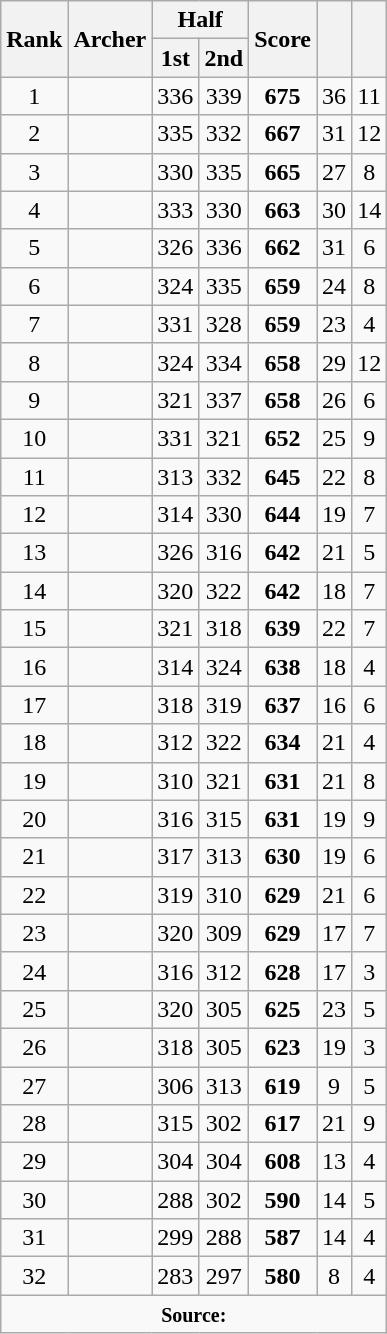<table class="wikitable sortable" style="text-align:center;">
<tr>
<th rowspan="2">Rank</th>
<th rowspan="2">Archer</th>
<th colspan="2">Half</th>
<th rowspan="2">Score</th>
<th rowspan="2"></th>
<th rowspan="2"></th>
</tr>
<tr>
<th>1st</th>
<th>2nd</th>
</tr>
<tr>
<td>1</td>
<td align="left"></td>
<td>336</td>
<td>339</td>
<td><strong>675</strong></td>
<td>36</td>
<td>11</td>
</tr>
<tr>
<td>2</td>
<td align="left"></td>
<td>335</td>
<td>332</td>
<td><strong>667</strong></td>
<td>31</td>
<td>12</td>
</tr>
<tr>
<td>3</td>
<td align="left"></td>
<td>330</td>
<td>335</td>
<td><strong>665</strong></td>
<td>27</td>
<td>8</td>
</tr>
<tr>
<td>4</td>
<td align="left"></td>
<td>333</td>
<td>330</td>
<td><strong>663</strong></td>
<td>30</td>
<td>14</td>
</tr>
<tr>
<td>5</td>
<td align="left"></td>
<td>326</td>
<td>336</td>
<td><strong>662</strong></td>
<td>31</td>
<td>6</td>
</tr>
<tr>
<td>6</td>
<td align="left"></td>
<td>324</td>
<td>335</td>
<td><strong>659</strong></td>
<td>24</td>
<td>8</td>
</tr>
<tr>
<td>7</td>
<td align="left"></td>
<td>331</td>
<td>328</td>
<td><strong>659</strong></td>
<td>23</td>
<td>4</td>
</tr>
<tr>
<td>8</td>
<td align="left"></td>
<td>324</td>
<td>334</td>
<td><strong>658</strong></td>
<td>29</td>
<td>12</td>
</tr>
<tr>
<td>9</td>
<td align="left"></td>
<td>321</td>
<td>337</td>
<td><strong>658</strong></td>
<td>26</td>
<td>6</td>
</tr>
<tr>
<td>10</td>
<td align="left"></td>
<td>331</td>
<td>321</td>
<td><strong>652</strong></td>
<td>25</td>
<td>9</td>
</tr>
<tr>
<td>11</td>
<td align="left"></td>
<td>313</td>
<td>332</td>
<td><strong>645</strong></td>
<td>22</td>
<td>8</td>
</tr>
<tr>
<td>12</td>
<td align="left"></td>
<td>314</td>
<td>330</td>
<td><strong>644</strong></td>
<td>19</td>
<td>7</td>
</tr>
<tr>
<td>13</td>
<td align="left"></td>
<td>326</td>
<td>316</td>
<td><strong>642</strong></td>
<td>21</td>
<td>5</td>
</tr>
<tr>
<td>14</td>
<td align="left"></td>
<td>320</td>
<td>322</td>
<td><strong>642</strong></td>
<td>18</td>
<td>7</td>
</tr>
<tr>
<td>15</td>
<td align="left"></td>
<td>321</td>
<td>318</td>
<td><strong>639</strong></td>
<td>22</td>
<td>7</td>
</tr>
<tr>
<td>16</td>
<td align="left"></td>
<td>314</td>
<td>324</td>
<td><strong>638</strong></td>
<td>18</td>
<td>4</td>
</tr>
<tr>
<td>17</td>
<td align="left"></td>
<td>318</td>
<td>319</td>
<td><strong>637</strong></td>
<td>16</td>
<td>6</td>
</tr>
<tr>
<td>18</td>
<td align="left"></td>
<td>312</td>
<td>322</td>
<td><strong>634</strong></td>
<td>21</td>
<td>4</td>
</tr>
<tr>
<td>19</td>
<td align="left"></td>
<td>310</td>
<td>321</td>
<td><strong>631</strong></td>
<td>21</td>
<td>8</td>
</tr>
<tr>
<td>20</td>
<td align="left"></td>
<td>316</td>
<td>315</td>
<td><strong>631</strong></td>
<td>19</td>
<td>9</td>
</tr>
<tr>
<td>21</td>
<td align="left"></td>
<td>317</td>
<td>313</td>
<td><strong>630</strong></td>
<td>19</td>
<td>6</td>
</tr>
<tr>
<td>22</td>
<td align="left"></td>
<td>319</td>
<td>310</td>
<td><strong>629</strong></td>
<td>21</td>
<td>6</td>
</tr>
<tr>
<td>23</td>
<td align="left"></td>
<td>320</td>
<td>309</td>
<td><strong>629</strong></td>
<td>17</td>
<td>7</td>
</tr>
<tr>
<td>24</td>
<td align="left"></td>
<td>316</td>
<td>312</td>
<td><strong>628</strong></td>
<td>17</td>
<td>3</td>
</tr>
<tr>
<td>25</td>
<td align="left"></td>
<td>320</td>
<td>305</td>
<td><strong>625</strong></td>
<td>23</td>
<td>5</td>
</tr>
<tr>
<td>26</td>
<td align="left"></td>
<td>318</td>
<td>305</td>
<td><strong>623</strong></td>
<td>19</td>
<td>3</td>
</tr>
<tr>
<td>27</td>
<td align="left"></td>
<td>306</td>
<td>313</td>
<td><strong>619</strong></td>
<td>9</td>
<td>5</td>
</tr>
<tr>
<td>28</td>
<td align="left"></td>
<td>315</td>
<td>302</td>
<td><strong>617</strong></td>
<td>21</td>
<td>9</td>
</tr>
<tr>
<td>29</td>
<td align="left"></td>
<td>304</td>
<td>304</td>
<td><strong>608</strong></td>
<td>13</td>
<td>4</td>
</tr>
<tr>
<td>30</td>
<td align="left"></td>
<td>288</td>
<td>302</td>
<td><strong>590</strong></td>
<td>14</td>
<td>5</td>
</tr>
<tr>
<td>31</td>
<td align="left"></td>
<td>299</td>
<td>288</td>
<td><strong>587</strong></td>
<td>14</td>
<td>4</td>
</tr>
<tr>
<td>32</td>
<td align="left"></td>
<td>283</td>
<td>297</td>
<td><strong>580</strong></td>
<td>8</td>
<td>4</td>
</tr>
<tr>
<td colspan=7><small><strong>Source:</strong></small></td>
</tr>
</table>
